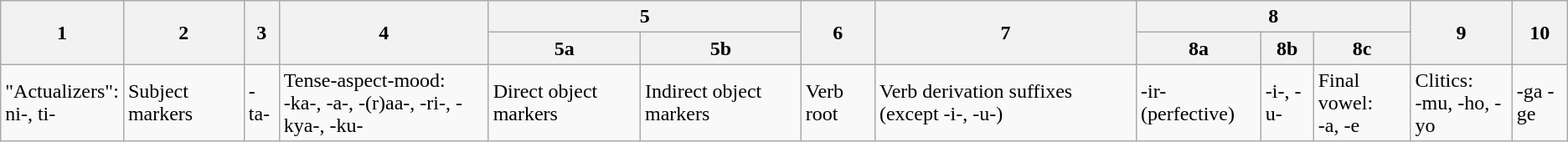<table class="wikitable">
<tr>
<th rowspan="2">1</th>
<th rowspan="2">2</th>
<th rowspan="2">3</th>
<th rowspan="2">4</th>
<th colspan="2">5</th>
<th rowspan="2">6</th>
<th rowspan="2">7</th>
<th colspan="3">8</th>
<th rowspan="2">9</th>
<th rowspan="2">10</th>
</tr>
<tr>
<th>5a</th>
<th>5b</th>
<th>8a</th>
<th>8b</th>
<th>8c</th>
</tr>
<tr>
<td>"Actualizers":<br>ni-, ti-</td>
<td>Subject markers</td>
<td>-ta-</td>
<td>Tense-aspect-mood:<br>-ka-, -a-, -(r)aa-, -ri-, -kya-, -ku-</td>
<td>Direct object markers</td>
<td>Indirect object markers</td>
<td>Verb root</td>
<td>Verb derivation suffixes (except -i-, -u-)</td>
<td>-ir- (perfective)</td>
<td>-i-, -u-</td>
<td>Final vowel:<br>-a, -e</td>
<td>Clitics:<br>-mu, -ho, -yo</td>
<td>-ga -ge</td>
</tr>
</table>
